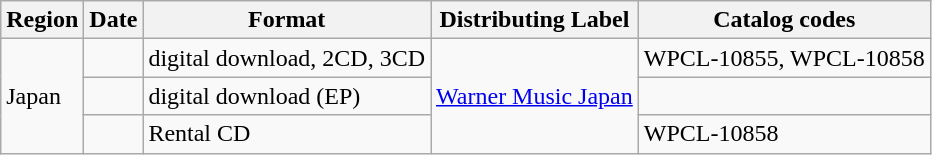<table class="wikitable">
<tr>
<th>Region</th>
<th>Date</th>
<th>Format</th>
<th>Distributing Label</th>
<th>Catalog codes</th>
</tr>
<tr>
<td rowspan="3">Japan</td>
<td></td>
<td>digital download, 2CD, 3CD</td>
<td rowspan="3"><a href='#'>Warner Music Japan</a></td>
<td>WPCL-10855, WPCL-10858</td>
</tr>
<tr>
<td></td>
<td>digital download (EP)</td>
<td></td>
</tr>
<tr>
<td></td>
<td>Rental CD</td>
<td>WPCL-10858</td>
</tr>
</table>
